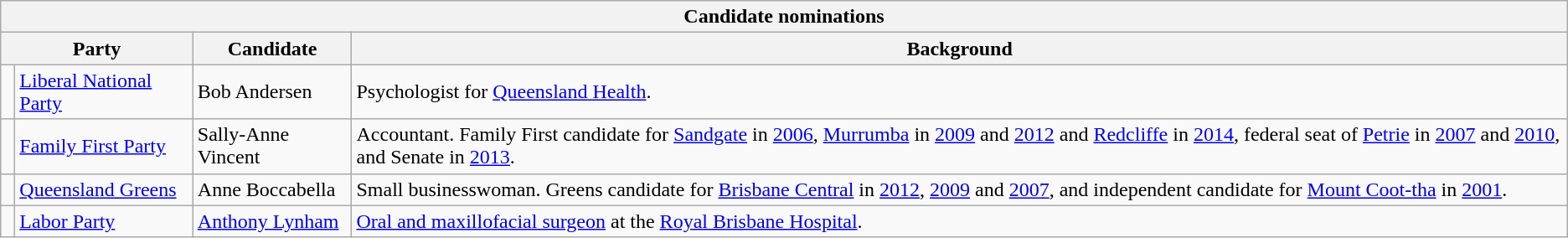<table class="wikitable">
<tr>
<th colspan=4>Candidate nominations</th>
</tr>
<tr>
<th colspan=2>Party</th>
<th>Candidate</th>
<th>Background</th>
</tr>
<tr>
<td> </td>
<td><a href='#'>Liberal National Party</a></td>
<td>Bob Andersen</td>
<td>Psychologist for <a href='#'>Queensland Health</a>.</td>
</tr>
<tr>
<td> </td>
<td><a href='#'>Family First Party</a></td>
<td>Sally-Anne Vincent</td>
<td>Accountant. Family First candidate for <a href='#'>Sandgate</a> in <a href='#'>2006</a>, <a href='#'>Murrumba</a> in <a href='#'>2009</a> and <a href='#'>2012</a> and <a href='#'>Redcliffe</a> in <a href='#'>2014</a>, federal seat of <a href='#'>Petrie</a> in <a href='#'>2007</a> and <a href='#'>2010</a>, and Senate in <a href='#'>2013</a>.</td>
</tr>
<tr>
<td> </td>
<td><a href='#'>Queensland Greens</a></td>
<td>Anne Boccabella</td>
<td>Small businesswoman. Greens candidate for <a href='#'>Brisbane Central</a> in <a href='#'>2012</a>, <a href='#'>2009</a> and <a href='#'>2007</a>, and independent candidate for <a href='#'>Mount Coot-tha</a> in <a href='#'>2001</a>.</td>
</tr>
<tr>
<td> </td>
<td><a href='#'>Labor Party</a></td>
<td><a href='#'>Anthony Lynham</a></td>
<td><a href='#'>Oral and maxillofacial surgeon</a> at the <a href='#'>Royal Brisbane Hospital</a>.</td>
</tr>
</table>
